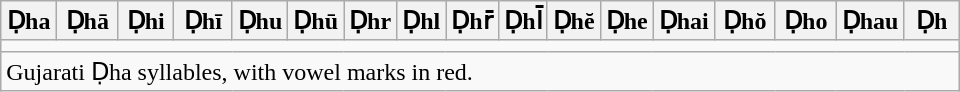<table class=wikitable style="width: 40em;">
<tr>
<th style="width:6%;">Ḍha</th>
<th style="width:7%;">Ḍhā</th>
<th style="width:6.5%;">Ḍhi</th>
<th style="width:7%;">Ḍhī</th>
<th style="width:4.5%;">Ḍhu</th>
<th style="width:5%;">Ḍhū</th>
<th style="width:4.5%;">Ḍhr</th>
<th style="width:5%;">Ḍhl</th>
<th style="width:5%;">Ḍhr̄</th>
<th style="width:5%;">Ḍhl̄</th>
<th style="width:4.5%;">Ḍhĕ</th>
<th style="width:4.5%;">Ḍhe</th>
<th style="width:5%;">Ḍhai</th>
<th style="width:7%;">Ḍhŏ</th>
<th style="width:7%;">Ḍho</th>
<th style="width:6%;">Ḍhau</th>
<th style="width:7%;">Ḍh</th>
</tr>
<tr align="center">
<td colspan=17></td>
</tr>
<tr>
<td colspan=17>Gujarati Ḍha syllables, with vowel marks in red.</td>
</tr>
</table>
